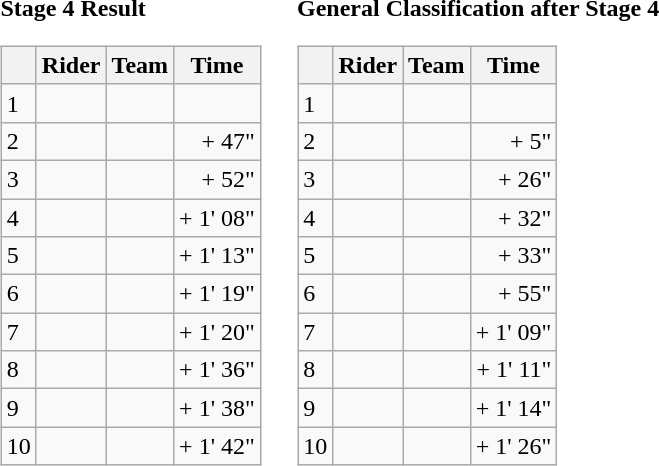<table>
<tr>
<td><strong>Stage 4 Result</strong><br><table class="wikitable">
<tr>
<th></th>
<th>Rider</th>
<th>Team</th>
<th>Time</th>
</tr>
<tr>
<td>1</td>
<td></td>
<td></td>
<td align="right"></td>
</tr>
<tr>
<td>2</td>
<td></td>
<td></td>
<td align="right">+ 47"</td>
</tr>
<tr>
<td>3</td>
<td></td>
<td></td>
<td align="right">+ 52"</td>
</tr>
<tr>
<td>4</td>
<td></td>
<td></td>
<td align="right">+ 1' 08"</td>
</tr>
<tr>
<td>5</td>
<td></td>
<td></td>
<td align="right">+ 1' 13"</td>
</tr>
<tr>
<td>6</td>
<td></td>
<td></td>
<td align="right">+ 1' 19"</td>
</tr>
<tr>
<td>7</td>
<td></td>
<td></td>
<td align="right">+ 1' 20"</td>
</tr>
<tr>
<td>8</td>
<td></td>
<td></td>
<td align="right">+ 1' 36"</td>
</tr>
<tr>
<td>9</td>
<td></td>
<td></td>
<td align="right">+ 1' 38"</td>
</tr>
<tr>
<td>10</td>
<td></td>
<td></td>
<td align="right">+ 1' 42"</td>
</tr>
</table>
</td>
<td></td>
<td><strong>General Classification after Stage 4</strong><br><table class="wikitable">
<tr>
<th></th>
<th>Rider</th>
<th>Team</th>
<th>Time</th>
</tr>
<tr>
<td>1</td>
<td> </td>
<td></td>
<td align="right"></td>
</tr>
<tr>
<td>2</td>
<td></td>
<td></td>
<td align="right">+ 5"</td>
</tr>
<tr>
<td>3</td>
<td></td>
<td></td>
<td align="right">+ 26"</td>
</tr>
<tr>
<td>4</td>
<td></td>
<td></td>
<td align="right">+ 32"</td>
</tr>
<tr>
<td>5</td>
<td></td>
<td></td>
<td align="right">+ 33"</td>
</tr>
<tr>
<td>6</td>
<td></td>
<td></td>
<td align="right">+ 55"</td>
</tr>
<tr>
<td>7</td>
<td></td>
<td></td>
<td align="right">+ 1' 09"</td>
</tr>
<tr>
<td>8</td>
<td></td>
<td></td>
<td align="right">+ 1' 11"</td>
</tr>
<tr>
<td>9</td>
<td></td>
<td></td>
<td align="right">+ 1' 14"</td>
</tr>
<tr>
<td>10</td>
<td></td>
<td></td>
<td align="right">+ 1' 26"</td>
</tr>
</table>
</td>
</tr>
</table>
